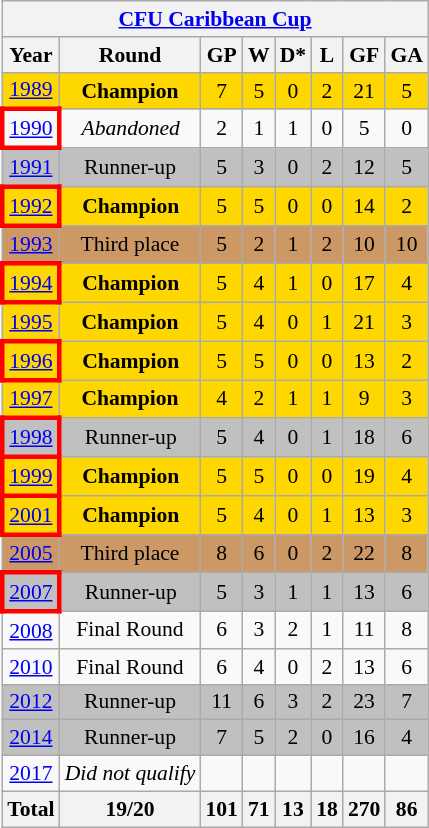<table class="wikitable" style="text-align: center; font-size:90%;">
<tr>
<th colspan=8><a href='#'>CFU Caribbean Cup</a></th>
</tr>
<tr>
<th>Year</th>
<th>Round</th>
<th>GP</th>
<th>W</th>
<th>D*</th>
<th>L</th>
<th>GF</th>
<th>GA</th>
</tr>
<tr bgcolor=gold>
<td> <a href='#'>1989</a></td>
<td><strong>Champion</strong></td>
<td>7</td>
<td>5</td>
<td>0</td>
<td> 2 </td>
<td>21</td>
<td>5</td>
</tr>
<tr>
<td style="border: 3px solid red"> <a href='#'>1990</a></td>
<td><em>Abandoned</em></td>
<td>2</td>
<td>1</td>
<td>1</td>
<td>0</td>
<td>5</td>
<td>0</td>
</tr>
<tr bgcolor=silver>
<td> <a href='#'>1991</a></td>
<td>Runner-up</td>
<td>5</td>
<td>3</td>
<td>0</td>
<td>2</td>
<td>12</td>
<td>5</td>
</tr>
<tr bgcolor=gold>
<td style="border: 3px solid red"> <a href='#'>1992</a></td>
<td><strong>Champion</strong></td>
<td>5</td>
<td>5</td>
<td>0</td>
<td>0</td>
<td>14</td>
<td>2</td>
</tr>
<tr bgcolor="cc9966">
<td> <a href='#'>1993</a></td>
<td>Third place</td>
<td>5</td>
<td>2</td>
<td>1</td>
<td>2</td>
<td>10</td>
<td>10</td>
</tr>
<tr bgcolor=gold>
<td style="border: 3px solid red"> <a href='#'>1994</a></td>
<td><strong>Champion</strong></td>
<td>5</td>
<td>4</td>
<td>1</td>
<td>0</td>
<td>17</td>
<td>4</td>
</tr>
<tr bgcolor=gold>
<td> <a href='#'>1995</a></td>
<td><strong>Champion</strong></td>
<td>5</td>
<td>4</td>
<td>0</td>
<td>1</td>
<td>21</td>
<td>3</td>
</tr>
<tr bgcolor=gold>
<td style="border: 3px solid red"> <a href='#'>1996</a></td>
<td><strong>Champion</strong></td>
<td>5</td>
<td>5</td>
<td>0</td>
<td>0</td>
<td>13</td>
<td>2</td>
</tr>
<tr bgcolor=gold>
<td> <a href='#'>1997</a></td>
<td><strong>Champion</strong></td>
<td>4</td>
<td>2</td>
<td>1</td>
<td>1</td>
<td>9</td>
<td>3</td>
</tr>
<tr bgcolor=silver>
<td style="border: 3px solid red"> <a href='#'>1998</a></td>
<td>Runner-up</td>
<td>5</td>
<td>4</td>
<td>0</td>
<td>1</td>
<td>18</td>
<td>6</td>
</tr>
<tr bgcolor=gold>
<td style="border: 3px solid red"> <a href='#'>1999</a></td>
<td><strong>Champion</strong></td>
<td>5</td>
<td>5</td>
<td>0</td>
<td>0</td>
<td>19</td>
<td>4</td>
</tr>
<tr bgcolor=gold>
<td style="border: 3px solid red"> <a href='#'>2001</a></td>
<td><strong>Champion</strong></td>
<td>5</td>
<td>4</td>
<td>0</td>
<td>1</td>
<td>13</td>
<td>3</td>
</tr>
<tr bgcolor="cc9966">
<td> <a href='#'>2005</a></td>
<td>Third place</td>
<td>8</td>
<td>6</td>
<td>0</td>
<td>2</td>
<td>22</td>
<td>8</td>
</tr>
<tr bgcolor=silver>
<td style="border: 3px solid red"> <a href='#'>2007</a></td>
<td>Runner-up</td>
<td>5</td>
<td>3</td>
<td>1</td>
<td>1</td>
<td>13</td>
<td>6</td>
</tr>
<tr>
<td> <a href='#'>2008</a></td>
<td>Final Round</td>
<td>6</td>
<td>3</td>
<td>2</td>
<td>1</td>
<td>11</td>
<td>8</td>
</tr>
<tr>
<td> <a href='#'>2010</a></td>
<td>Final Round</td>
<td>6</td>
<td>4</td>
<td>0</td>
<td>2</td>
<td>13</td>
<td>6</td>
</tr>
<tr bgcolor=silver>
<td> <a href='#'>2012</a></td>
<td>Runner-up</td>
<td>11</td>
<td>6</td>
<td>3</td>
<td>2</td>
<td>23</td>
<td>7</td>
</tr>
<tr bgcolor=silver>
<td> <a href='#'>2014</a></td>
<td>Runner-up</td>
<td>7</td>
<td>5</td>
<td>2</td>
<td>0</td>
<td>16</td>
<td>4</td>
</tr>
<tr>
<td> <a href='#'>2017</a></td>
<td><em>Did not qualify</em></td>
<td></td>
<td></td>
<td></td>
<td></td>
<td></td>
<td></td>
</tr>
<tr class="sortbottom">
<th>Total</th>
<th>19/20</th>
<th>101</th>
<th>71</th>
<th>13</th>
<th>18</th>
<th>270</th>
<th>86</th>
</tr>
</table>
